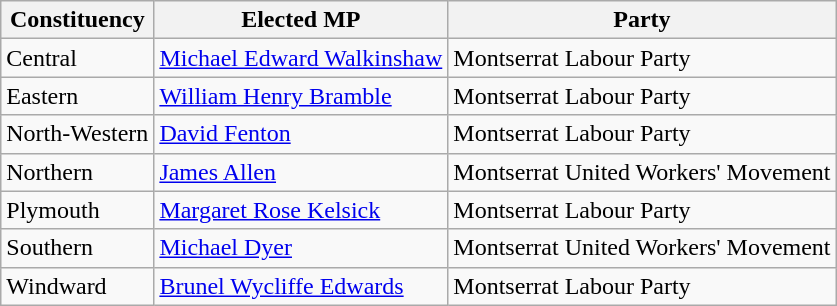<table class=wikitable style=text-align:left>
<tr>
<th>Constituency</th>
<th>Elected MP</th>
<th>Party</th>
</tr>
<tr>
<td>Central</td>
<td><a href='#'>Michael Edward Walkinshaw</a></td>
<td>Montserrat Labour Party</td>
</tr>
<tr>
<td>Eastern</td>
<td><a href='#'>William Henry Bramble</a></td>
<td>Montserrat Labour Party</td>
</tr>
<tr>
<td>North-Western</td>
<td><a href='#'>David Fenton</a></td>
<td>Montserrat Labour Party</td>
</tr>
<tr>
<td>Northern</td>
<td><a href='#'>James Allen</a></td>
<td>Montserrat United Workers' Movement</td>
</tr>
<tr>
<td>Plymouth</td>
<td><a href='#'>Margaret Rose Kelsick</a></td>
<td>Montserrat Labour Party</td>
</tr>
<tr>
<td>Southern</td>
<td><a href='#'>Michael Dyer</a></td>
<td>Montserrat United Workers' Movement</td>
</tr>
<tr>
<td>Windward</td>
<td><a href='#'>Brunel Wycliffe Edwards</a></td>
<td>Montserrat Labour Party</td>
</tr>
</table>
